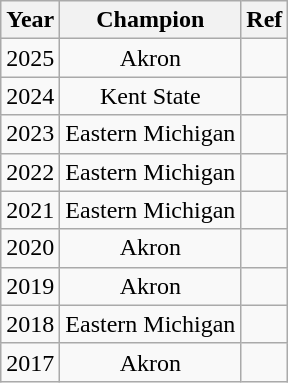<table class="wikitable" style="text-align:center" cellpadding=2 cellspacing=2>
<tr>
<th>Year</th>
<th>Champion</th>
<th>Ref</th>
</tr>
<tr>
<td>2025</td>
<td>Akron</td>
<td></td>
</tr>
<tr>
<td>2024</td>
<td>Kent State</td>
<td></td>
</tr>
<tr>
<td>2023</td>
<td>Eastern Michigan</td>
<td></td>
</tr>
<tr>
<td>2022</td>
<td>Eastern Michigan</td>
<td></td>
</tr>
<tr>
<td>2021</td>
<td>Eastern Michigan</td>
<td></td>
</tr>
<tr>
<td>2020</td>
<td>Akron</td>
<td></td>
</tr>
<tr>
<td>2019</td>
<td>Akron</td>
<td></td>
</tr>
<tr>
<td>2018</td>
<td>Eastern Michigan</td>
<td></td>
</tr>
<tr>
<td>2017</td>
<td>Akron</td>
<td></td>
</tr>
</table>
